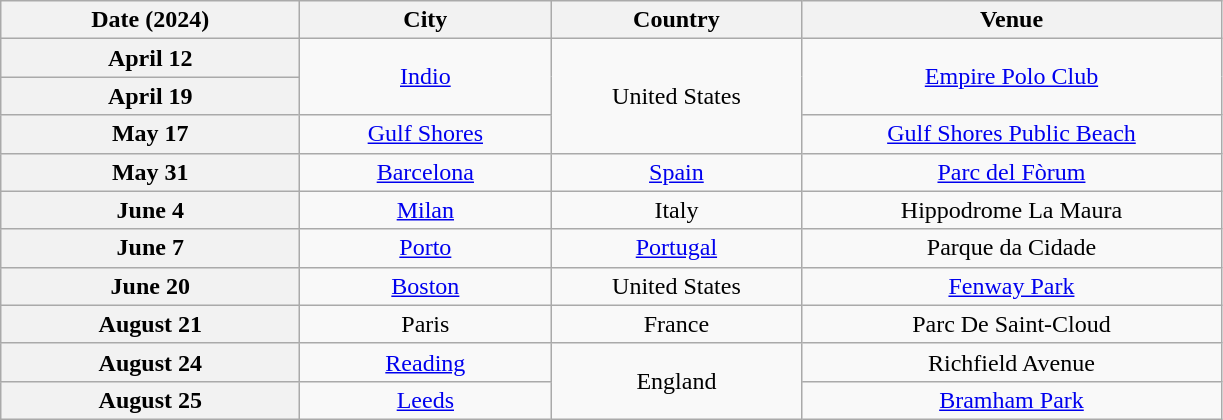<table class="wikitable plainrowheaders" style="text-align:center;">
<tr>
<th scope="col" style="width:12em;">Date (2024)</th>
<th scope="col" style="width:10em;">City</th>
<th scope="col" style="width:10em;">Country</th>
<th scope="col" style="width:17em;">Venue</th>
</tr>
<tr>
<th scope="row" style="text-align:center;">April 12</th>
<td rowspan="2"><a href='#'>Indio</a></td>
<td rowspan="3">United States</td>
<td rowspan="2"><a href='#'>Empire Polo Club</a></td>
</tr>
<tr>
<th scope="row" style="text-align:center;">April 19</th>
</tr>
<tr>
<th scope="row" style="text-align:center;">May 17</th>
<td><a href='#'>Gulf Shores</a></td>
<td><a href='#'>Gulf Shores Public Beach</a></td>
</tr>
<tr>
<th scope="row" style="text-align:center;">May 31</th>
<td><a href='#'>Barcelona</a></td>
<td><a href='#'>Spain</a></td>
<td><a href='#'>Parc del Fòrum</a></td>
</tr>
<tr>
<th scope="row" style="text-align:center;">June 4</th>
<td><a href='#'>Milan</a></td>
<td>Italy</td>
<td>Hippodrome La Maura</td>
</tr>
<tr>
<th scope="row" style="text-align:center;">June 7</th>
<td><a href='#'>Porto</a></td>
<td><a href='#'>Portugal</a></td>
<td>Parque da Cidade</td>
</tr>
<tr>
<th scope="row" style="text-align:center;">June 20</th>
<td><a href='#'>Boston</a></td>
<td>United States</td>
<td><a href='#'>Fenway Park</a></td>
</tr>
<tr>
<th scope="row" style="text-align:center;">August 21</th>
<td>Paris</td>
<td>France</td>
<td>Parc De Saint-Cloud</td>
</tr>
<tr>
<th scope="row" style="text-align:center;">August 24</th>
<td><a href='#'>Reading</a></td>
<td rowspan="2">England</td>
<td>Richfield Avenue</td>
</tr>
<tr>
<th scope="row" style="text-align:center;">August 25</th>
<td><a href='#'>Leeds</a></td>
<td><a href='#'>Bramham Park</a></td>
</tr>
</table>
